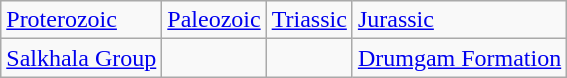<table class="wikitable">
<tr>
<td><a href='#'>Proterozoic</a></td>
<td><a href='#'>Paleozoic</a></td>
<td><a href='#'>Triassic</a></td>
<td><a href='#'>Jurassic</a></td>
</tr>
<tr valign="top">
<td><a href='#'>Salkhala Group</a></td>
<td></td>
<td></td>
<td><a href='#'>Drumgam Formation</a></td>
</tr>
</table>
